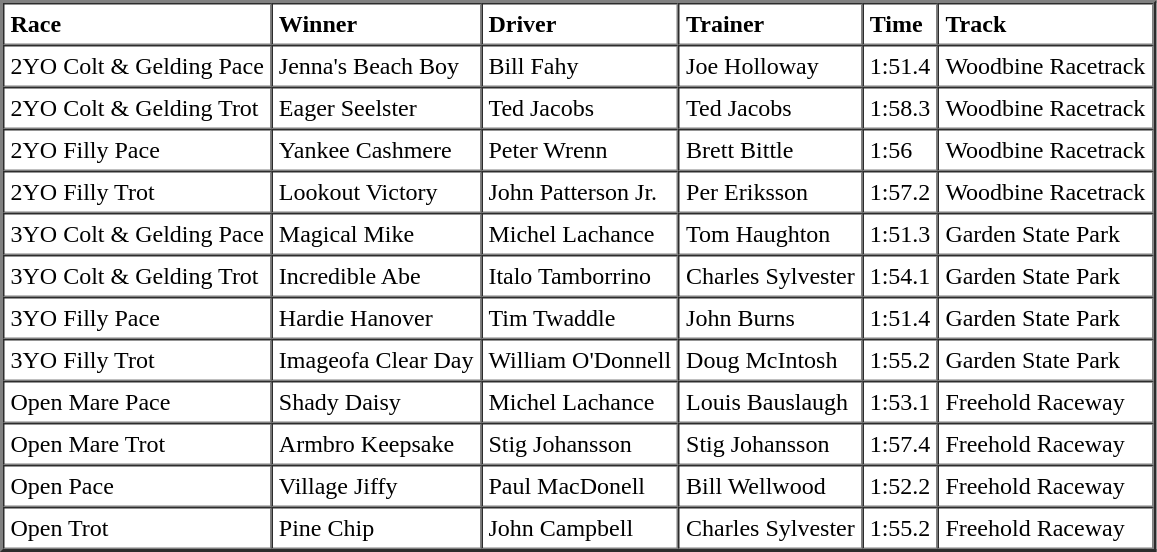<table cellspacing="0" cellpadding="4" border="2">
<tr>
<td><strong>Race</strong></td>
<td><strong>Winner</strong></td>
<td><strong>Driver</strong></td>
<td><strong>Trainer</strong></td>
<td><strong>Time</strong></td>
<td><strong>Track</strong></td>
</tr>
<tr>
<td>2YO Colt & Gelding Pace</td>
<td>Jenna's Beach Boy</td>
<td>Bill Fahy</td>
<td>Joe Holloway</td>
<td>1:51.4</td>
<td>Woodbine Racetrack</td>
</tr>
<tr>
<td>2YO Colt & Gelding Trot</td>
<td>Eager Seelster</td>
<td>Ted Jacobs</td>
<td>Ted Jacobs</td>
<td>1:58.3</td>
<td>Woodbine Racetrack</td>
</tr>
<tr>
<td>2YO Filly Pace</td>
<td>Yankee Cashmere</td>
<td>Peter Wrenn</td>
<td>Brett Bittle</td>
<td>1:56</td>
<td>Woodbine Racetrack</td>
</tr>
<tr>
<td>2YO Filly Trot</td>
<td>Lookout Victory</td>
<td>John Patterson Jr.</td>
<td>Per Eriksson</td>
<td>1:57.2</td>
<td>Woodbine Racetrack</td>
</tr>
<tr>
<td>3YO Colt & Gelding Pace</td>
<td>Magical Mike</td>
<td>Michel Lachance</td>
<td>Tom Haughton</td>
<td>1:51.3</td>
<td>Garden State Park</td>
</tr>
<tr>
<td>3YO Colt & Gelding Trot</td>
<td>Incredible Abe</td>
<td>Italo Tamborrino</td>
<td>Charles Sylvester</td>
<td>1:54.1</td>
<td>Garden State Park</td>
</tr>
<tr>
<td>3YO Filly Pace</td>
<td>Hardie Hanover</td>
<td>Tim Twaddle</td>
<td>John Burns</td>
<td>1:51.4</td>
<td>Garden State Park</td>
</tr>
<tr>
<td>3YO Filly Trot</td>
<td>Imageofa Clear Day</td>
<td>William O'Donnell</td>
<td>Doug McIntosh</td>
<td>1:55.2</td>
<td>Garden State Park</td>
</tr>
<tr>
<td>Open Mare Pace</td>
<td>Shady Daisy</td>
<td>Michel Lachance</td>
<td>Louis Bauslaugh</td>
<td>1:53.1</td>
<td>Freehold Raceway</td>
</tr>
<tr>
<td>Open Mare Trot</td>
<td>Armbro Keepsake</td>
<td>Stig Johansson</td>
<td>Stig Johansson</td>
<td>1:57.4</td>
<td>Freehold Raceway</td>
</tr>
<tr>
<td>Open Pace</td>
<td>Village Jiffy</td>
<td>Paul MacDonell</td>
<td>Bill Wellwood</td>
<td>1:52.2</td>
<td>Freehold Raceway</td>
</tr>
<tr>
<td>Open Trot</td>
<td>Pine Chip</td>
<td>John Campbell</td>
<td>Charles Sylvester</td>
<td>1:55.2</td>
<td>Freehold Raceway</td>
</tr>
</table>
